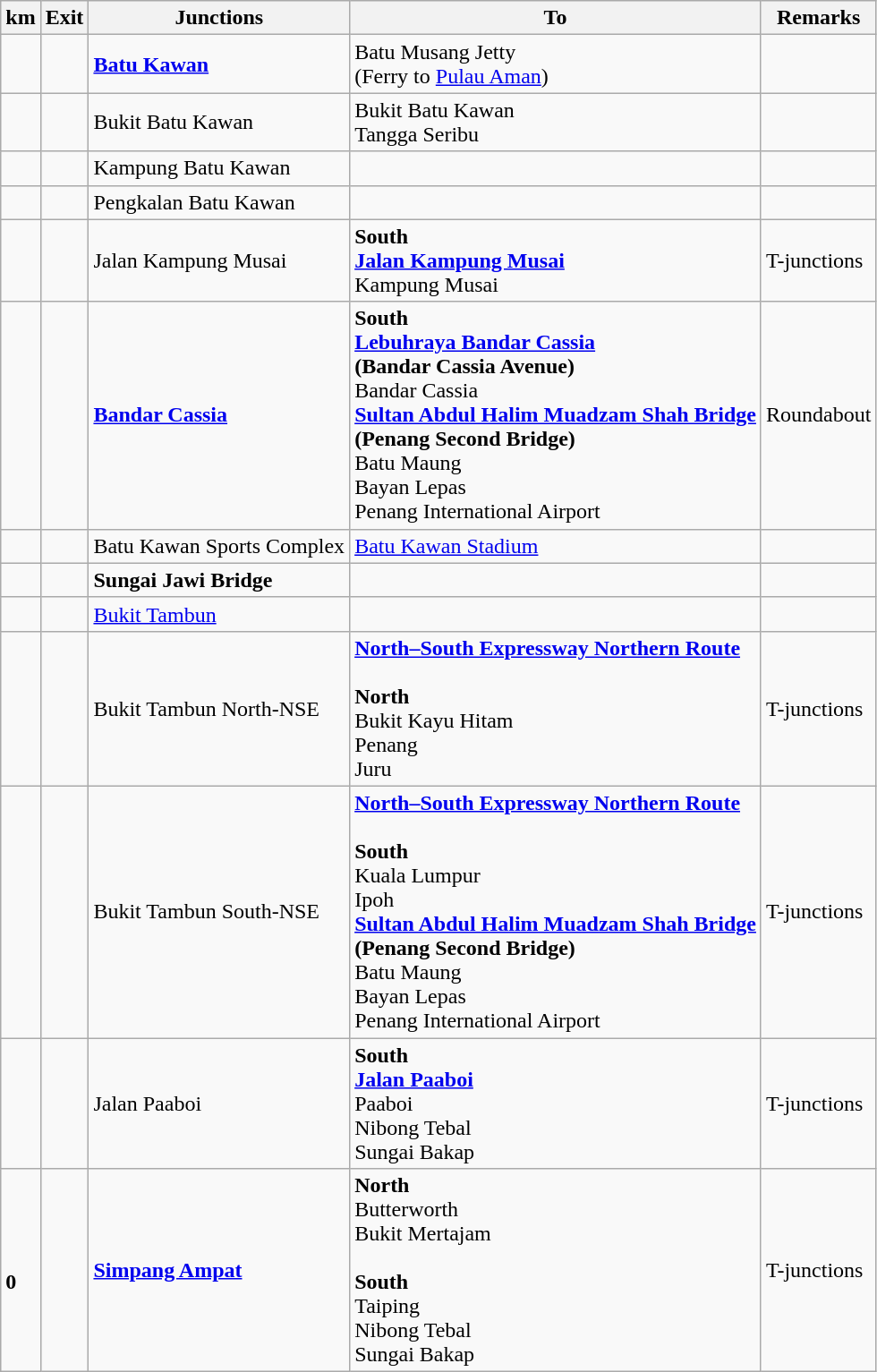<table class="wikitable">
<tr>
<th>km</th>
<th>Exit</th>
<th>Junctions</th>
<th>To</th>
<th>Remarks</th>
</tr>
<tr>
<td></td>
<td></td>
<td><strong><a href='#'>Batu Kawan</a></strong></td>
<td>Batu Musang Jetty <br>(Ferry to <a href='#'>Pulau Aman</a>)</td>
<td></td>
</tr>
<tr>
<td></td>
<td></td>
<td>Bukit Batu Kawan</td>
<td>Bukit Batu Kawan<br>Tangga Seribu</td>
<td></td>
</tr>
<tr>
<td></td>
<td></td>
<td>Kampung Batu Kawan</td>
<td></td>
<td></td>
</tr>
<tr>
<td></td>
<td></td>
<td>Pengkalan Batu Kawan</td>
<td></td>
<td></td>
</tr>
<tr>
<td></td>
<td></td>
<td>Jalan Kampung Musai</td>
<td><strong>South</strong><br> <strong><a href='#'>Jalan Kampung Musai</a></strong><br>Kampung Musai</td>
<td>T-junctions</td>
</tr>
<tr>
<td></td>
<td></td>
<td><strong><a href='#'>Bandar Cassia</a></strong></td>
<td><strong>South</strong><br><strong><a href='#'>Lebuhraya Bandar Cassia</a></strong><br><strong>(Bandar Cassia Avenue)</strong><br>Bandar Cassia<br> <strong><a href='#'>Sultan Abdul Halim Muadzam Shah Bridge</a> <br>(Penang Second Bridge)</strong><br> Batu Maung<br> Bayan Lepas<br> Penang International Airport </td>
<td>Roundabout</td>
</tr>
<tr>
<td></td>
<td></td>
<td>Batu Kawan Sports Complex</td>
<td><a href='#'>Batu Kawan Stadium</a></td>
<td></td>
</tr>
<tr>
<td></td>
<td></td>
<td><strong>Sungai Jawi Bridge</strong></td>
<td></td>
<td></td>
</tr>
<tr>
<td></td>
<td></td>
<td><a href='#'>Bukit Tambun</a></td>
<td></td>
<td></td>
</tr>
<tr>
<td></td>
<td></td>
<td>Bukit Tambun North-NSE</td>
<td>  <strong><a href='#'>North–South Expressway Northern Route</a></strong><br><br><strong>North</strong><br> Bukit Kayu Hitam<br> Penang<br> Juru</td>
<td>T-junctions</td>
</tr>
<tr>
<td></td>
<td></td>
<td>Bukit Tambun South-NSE</td>
<td>  <strong><a href='#'>North–South Expressway Northern Route</a></strong><br><br><strong>South </strong><br> Kuala Lumpur<br> Ipoh<br> <strong><a href='#'>Sultan Abdul Halim Muadzam Shah Bridge</a><br>(Penang Second Bridge)</strong><br> Batu Maung<br> Bayan Lepas<br> Penang International Airport </td>
<td>T-junctions</td>
</tr>
<tr>
<td></td>
<td></td>
<td>Jalan Paaboi</td>
<td><strong>South </strong><br> <strong><a href='#'>Jalan Paaboi</a></strong><br> Paaboi<br> Nibong Tebal<br> Sungai Bakap</td>
<td>T-junctions</td>
</tr>
<tr>
<td><br><strong>0</strong></td>
<td></td>
<td><strong><a href='#'>Simpang Ampat</a></strong></td>
<td><strong>North</strong><br> Butterworth<br> Bukit Mertajam<br><br><strong>South </strong><br> Taiping<br> Nibong Tebal<br> Sungai Bakap</td>
<td>T-junctions</td>
</tr>
</table>
